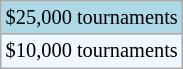<table class="wikitable" style="font-size:85%;">
<tr style="background:lightblue;">
<td>$25,000 tournaments</td>
</tr>
<tr style="background:#f0f8ff;">
<td>$10,000 tournaments</td>
</tr>
</table>
